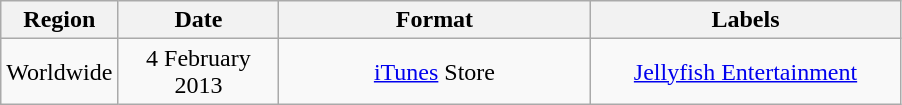<table class="wikitable">
<tr>
<th style="width:70px;">Region</th>
<th style="width:100px;">Date</th>
<th style="width:200px;">Format</th>
<th style="width:200px;">Labels</th>
</tr>
<tr>
<td style="text-align:center;">Worldwide</td>
<td style="text-align:center;">4 February 2013</td>
<td style="text-align:center;"><a href='#'>iTunes</a> Store</td>
<td style="text-align:center;"><a href='#'>Jellyfish Entertainment</a></td>
</tr>
</table>
